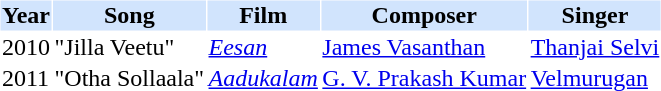<table cellspacing="1" cellpadding="1" border="0">
<tr bgcolor="#d1e4fd">
<th>Year</th>
<th>Song</th>
<th>Film</th>
<th>Composer</th>
<th>Singer</th>
</tr>
<tr>
<td>2010</td>
<td>"Jilla Veetu"</td>
<td><em><a href='#'>Eesan</a></em></td>
<td><a href='#'>James Vasanthan</a></td>
<td><a href='#'>Thanjai Selvi</a></td>
</tr>
<tr>
<td>2011</td>
<td>"Otha Sollaala"</td>
<td><em><a href='#'>Aadukalam</a></em></td>
<td><a href='#'>G. V. Prakash Kumar</a></td>
<td><a href='#'>Velmurugan</a></td>
</tr>
</table>
